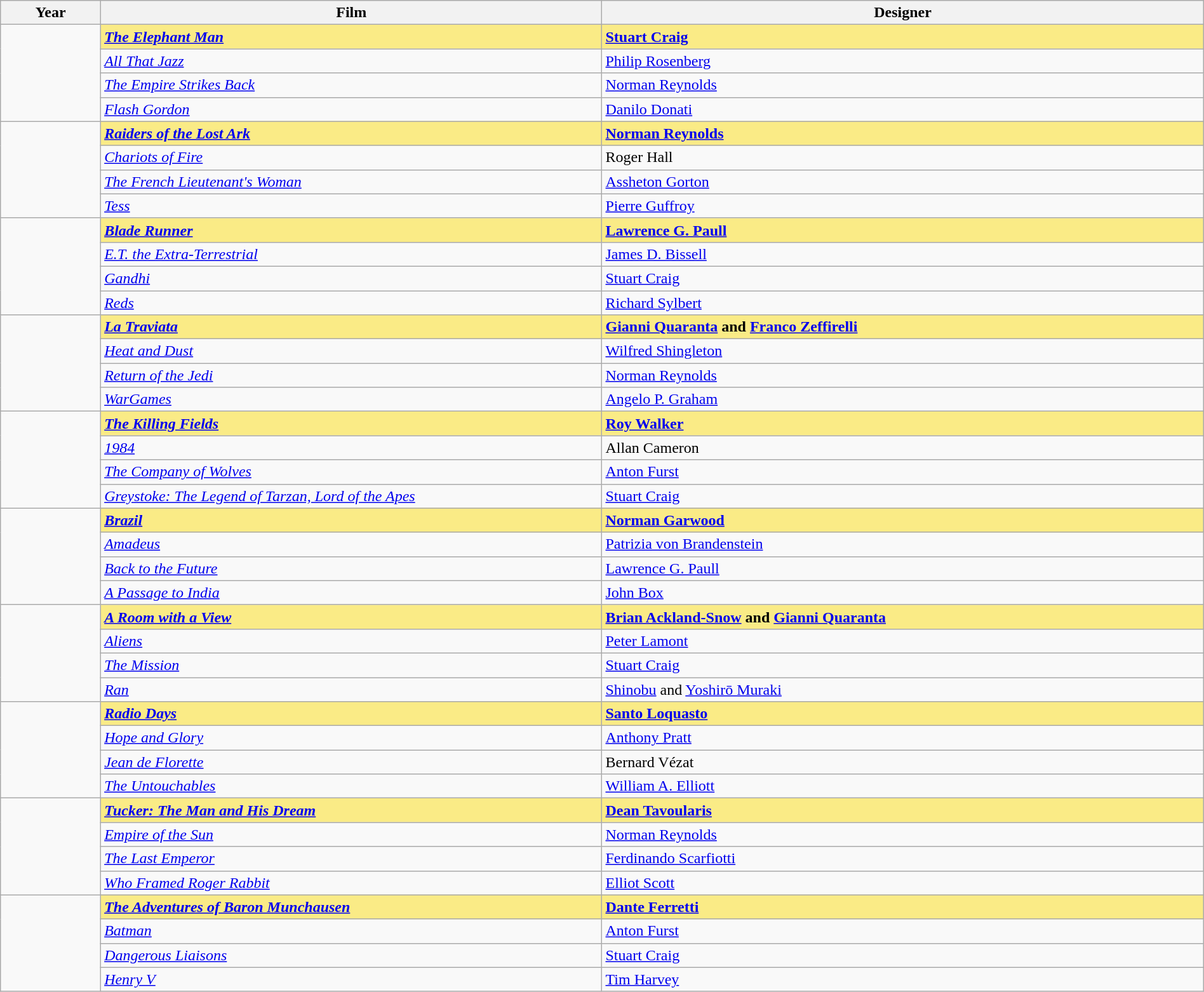<table class="wikitable" style="width:100%;" cellpadding="5">
<tr>
<th style="width:5%;">Year</th>
<th style="width:25%;">Film</th>
<th style="width:30%;">Designer</th>
</tr>
<tr>
<td rowspan="4"></td>
<td style="background:#FAEB86"><strong><em><a href='#'>The Elephant Man</a></em></strong></td>
<td style="background:#FAEB86"><strong><a href='#'>Stuart Craig</a></strong></td>
</tr>
<tr>
<td><em><a href='#'>All That Jazz</a></em></td>
<td><a href='#'>Philip Rosenberg</a></td>
</tr>
<tr>
<td><em><a href='#'>The Empire Strikes Back</a></em></td>
<td><a href='#'>Norman Reynolds</a></td>
</tr>
<tr>
<td><em><a href='#'>Flash Gordon</a></em></td>
<td><a href='#'>Danilo Donati</a></td>
</tr>
<tr>
<td rowspan="4"></td>
<td style="background:#FAEB86"><strong><em><a href='#'>Raiders of the Lost Ark</a></em></strong></td>
<td style="background:#FAEB86"><strong><a href='#'>Norman Reynolds</a></strong></td>
</tr>
<tr>
<td><em><a href='#'>Chariots of Fire</a></em></td>
<td>Roger Hall</td>
</tr>
<tr>
<td><em><a href='#'>The French Lieutenant's Woman</a></em></td>
<td><a href='#'>Assheton Gorton</a></td>
</tr>
<tr>
<td><em><a href='#'>Tess</a></em></td>
<td><a href='#'>Pierre Guffroy</a></td>
</tr>
<tr>
<td rowspan="4"></td>
<td style="background:#FAEB86"><strong><em><a href='#'>Blade Runner</a></em></strong></td>
<td style="background:#FAEB86"><strong><a href='#'>Lawrence G. Paull</a></strong></td>
</tr>
<tr>
<td><em><a href='#'>E.T. the Extra-Terrestrial</a></em></td>
<td><a href='#'>James D. Bissell</a></td>
</tr>
<tr>
<td><em><a href='#'>Gandhi</a></em></td>
<td><a href='#'>Stuart Craig</a></td>
</tr>
<tr>
<td><em><a href='#'>Reds</a></em></td>
<td><a href='#'>Richard Sylbert</a></td>
</tr>
<tr>
<td rowspan="4"></td>
<td style="background:#FAEB86"><strong><em><a href='#'>La Traviata</a></em></strong></td>
<td style="background:#FAEB86"><strong><a href='#'>Gianni Quaranta</a> and <a href='#'>Franco Zeffirelli</a></strong></td>
</tr>
<tr>
<td><em><a href='#'>Heat and Dust</a></em></td>
<td><a href='#'>Wilfred Shingleton</a></td>
</tr>
<tr>
<td><em><a href='#'>Return of the Jedi</a></em></td>
<td><a href='#'>Norman Reynolds</a></td>
</tr>
<tr>
<td><em><a href='#'>WarGames</a></em></td>
<td><a href='#'>Angelo P. Graham</a></td>
</tr>
<tr>
<td rowspan="4"></td>
<td style="background:#FAEB86"><strong><em><a href='#'>The Killing Fields</a></em></strong></td>
<td style="background:#FAEB86"><strong><a href='#'>Roy Walker</a></strong></td>
</tr>
<tr>
<td><em><a href='#'>1984</a></em></td>
<td>Allan Cameron</td>
</tr>
<tr>
<td><em><a href='#'>The Company of Wolves</a></em></td>
<td><a href='#'>Anton Furst</a></td>
</tr>
<tr>
<td><em><a href='#'>Greystoke: The Legend of Tarzan, Lord of the Apes</a></em></td>
<td><a href='#'>Stuart Craig</a></td>
</tr>
<tr>
<td rowspan="4"></td>
<td style="background:#FAEB86"><strong><em><a href='#'>Brazil</a></em></strong></td>
<td style="background:#FAEB86"><strong><a href='#'>Norman Garwood</a></strong></td>
</tr>
<tr>
<td><em><a href='#'>Amadeus</a></em></td>
<td><a href='#'>Patrizia von Brandenstein</a></td>
</tr>
<tr>
<td><em><a href='#'>Back to the Future</a></em></td>
<td><a href='#'>Lawrence G. Paull</a></td>
</tr>
<tr>
<td><em><a href='#'>A Passage to India</a></em></td>
<td><a href='#'>John Box</a></td>
</tr>
<tr>
<td rowspan="4"></td>
<td style="background:#FAEB86"><strong><em><a href='#'>A Room with a View</a></em></strong></td>
<td style="background:#FAEB86"><strong><a href='#'>Brian Ackland-Snow</a> and <a href='#'>Gianni Quaranta</a></strong></td>
</tr>
<tr>
<td><em><a href='#'>Aliens</a></em></td>
<td><a href='#'>Peter Lamont</a></td>
</tr>
<tr>
<td><em><a href='#'>The Mission</a></em></td>
<td><a href='#'>Stuart Craig</a></td>
</tr>
<tr>
<td><em><a href='#'>Ran</a></em></td>
<td><a href='#'>Shinobu</a> and <a href='#'>Yoshirō Muraki</a></td>
</tr>
<tr>
<td rowspan="4"></td>
<td style="background:#FAEB86"><strong><em><a href='#'>Radio Days</a></em></strong></td>
<td style="background:#FAEB86"><strong><a href='#'>Santo Loquasto</a></strong></td>
</tr>
<tr>
<td><em><a href='#'>Hope and Glory</a></em></td>
<td><a href='#'>Anthony Pratt</a></td>
</tr>
<tr>
<td><em><a href='#'>Jean de Florette</a></em></td>
<td>Bernard Vézat</td>
</tr>
<tr>
<td><em><a href='#'>The Untouchables</a></em></td>
<td><a href='#'>William A. Elliott</a></td>
</tr>
<tr>
<td rowspan="4"></td>
<td style="background:#FAEB86"><strong><em><a href='#'>Tucker: The Man and His Dream</a></em></strong></td>
<td style="background:#FAEB86"><strong><a href='#'>Dean Tavoularis</a></strong></td>
</tr>
<tr>
<td><em><a href='#'>Empire of the Sun</a></em></td>
<td><a href='#'>Norman Reynolds</a></td>
</tr>
<tr>
<td><em><a href='#'>The Last Emperor</a></em></td>
<td><a href='#'>Ferdinando Scarfiotti</a></td>
</tr>
<tr>
<td><em><a href='#'>Who Framed Roger Rabbit</a></em></td>
<td><a href='#'>Elliot Scott</a></td>
</tr>
<tr>
<td rowspan="4"></td>
<td style="background:#FAEB86"><strong><em><a href='#'>The Adventures of Baron Munchausen</a></em></strong></td>
<td style="background:#FAEB86"><strong><a href='#'>Dante Ferretti</a></strong></td>
</tr>
<tr>
<td><em><a href='#'>Batman</a></em></td>
<td><a href='#'>Anton Furst</a></td>
</tr>
<tr>
<td><em><a href='#'>Dangerous Liaisons</a></em></td>
<td><a href='#'>Stuart Craig</a></td>
</tr>
<tr>
<td><em><a href='#'>Henry V</a></em></td>
<td><a href='#'>Tim Harvey</a></td>
</tr>
</table>
